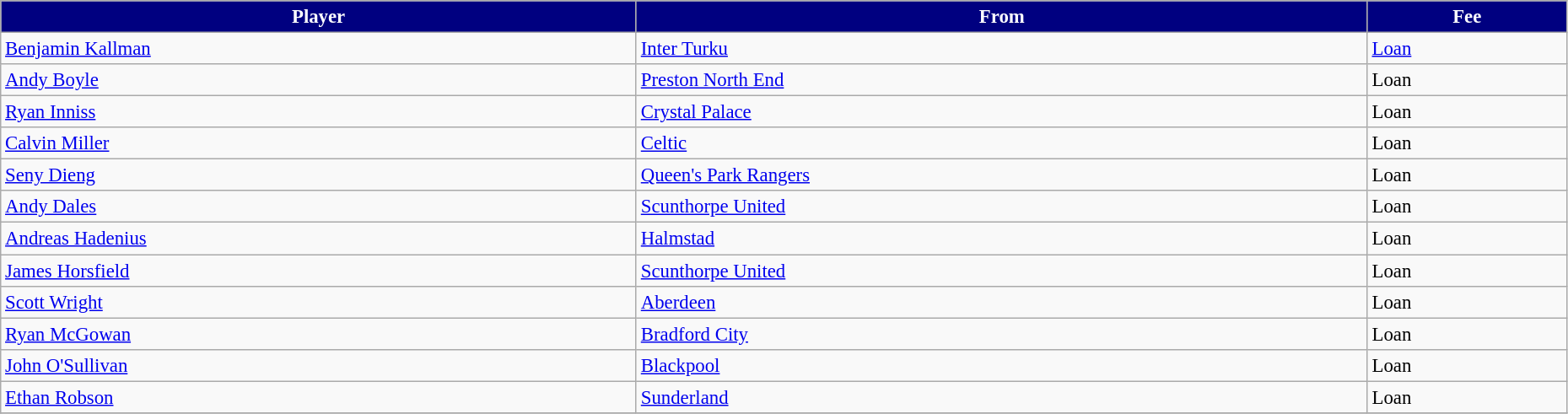<table class="wikitable" style="text-align:left; font-size:95%;width:98%;">
<tr>
<th style="background:navy; color:white;">Player</th>
<th style="background:navy; color:white;">From</th>
<th style="background:navy; color:white;">Fee</th>
</tr>
<tr>
<td> <a href='#'>Benjamin Kallman</a></td>
<td> <a href='#'>Inter Turku</a></td>
<td><a href='#'>Loan</a></td>
</tr>
<tr>
<td> <a href='#'>Andy Boyle</a></td>
<td> <a href='#'>Preston North End</a></td>
<td>Loan</td>
</tr>
<tr>
<td> <a href='#'>Ryan Inniss</a></td>
<td> <a href='#'>Crystal Palace</a></td>
<td>Loan</td>
</tr>
<tr>
<td> <a href='#'>Calvin Miller</a></td>
<td> <a href='#'>Celtic</a></td>
<td>Loan</td>
</tr>
<tr>
<td> <a href='#'>Seny Dieng</a></td>
<td> <a href='#'>Queen's Park Rangers</a></td>
<td>Loan</td>
</tr>
<tr>
<td> <a href='#'>Andy Dales</a></td>
<td> <a href='#'>Scunthorpe United</a></td>
<td>Loan</td>
</tr>
<tr>
<td> <a href='#'>Andreas Hadenius</a></td>
<td> <a href='#'>Halmstad</a></td>
<td>Loan</td>
</tr>
<tr>
<td> <a href='#'>James Horsfield</a></td>
<td> <a href='#'>Scunthorpe United</a></td>
<td>Loan</td>
</tr>
<tr>
<td> <a href='#'>Scott Wright</a></td>
<td> <a href='#'>Aberdeen</a></td>
<td>Loan</td>
</tr>
<tr>
<td> <a href='#'>Ryan McGowan</a></td>
<td> <a href='#'>Bradford City</a></td>
<td>Loan</td>
</tr>
<tr>
<td> <a href='#'>John O'Sullivan</a></td>
<td> <a href='#'>Blackpool</a></td>
<td>Loan</td>
</tr>
<tr>
<td> <a href='#'>Ethan Robson</a></td>
<td> <a href='#'>Sunderland</a></td>
<td>Loan</td>
</tr>
<tr>
</tr>
</table>
